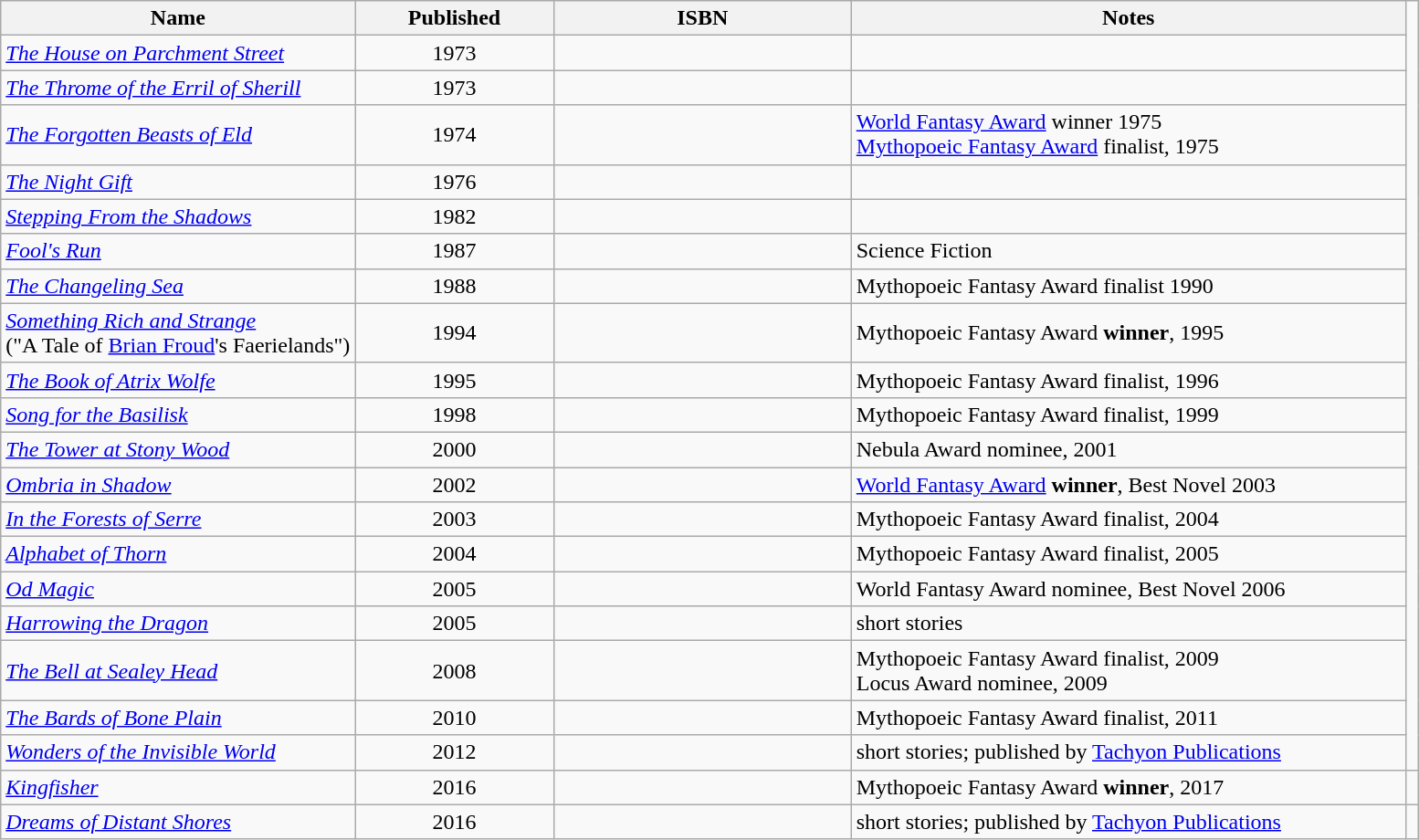<table class="wikitable sortable" id="noveltable" border="1">
<tr>
<th Width=25%>Name</th>
<th width=14%>Published</th>
<th Width=21%>ISBN</th>
<th>Notes</th>
</tr>
<tr>
<td><em><a href='#'>The House on Parchment Street</a></em></td>
<td align="center">1973</td>
<td align="center"></td>
<td></td>
</tr>
<tr>
<td><em><a href='#'>The Throme of the Erril of Sherill</a></em></td>
<td align="center">1973</td>
<td align="center"></td>
<td></td>
</tr>
<tr>
<td><em><a href='#'>The Forgotten Beasts of Eld</a></em></td>
<td align="center">1974</td>
<td align="center"></td>
<td><a href='#'>World Fantasy Award</a> winner 1975<br><a href='#'>Mythopoeic Fantasy Award</a> finalist, 1975</td>
</tr>
<tr>
<td><em><a href='#'>The Night Gift</a></em></td>
<td align="center">1976</td>
<td align="center"></td>
<td></td>
</tr>
<tr>
<td><em><a href='#'>Stepping From the Shadows</a></em></td>
<td align="center">1982</td>
<td align="center"></td>
<td></td>
</tr>
<tr>
<td><em><a href='#'>Fool's Run</a></em></td>
<td align="center">1987</td>
<td align="center"></td>
<td>Science Fiction</td>
</tr>
<tr>
<td><em><a href='#'>The Changeling Sea</a></em></td>
<td align="center">1988</td>
<td align="center"></td>
<td>Mythopoeic Fantasy Award finalist 1990</td>
</tr>
<tr>
<td><em><a href='#'>Something Rich and Strange</a></em><br>("A Tale of <a href='#'>Brian Froud</a>'s Faerielands")</td>
<td align="center">1994</td>
<td align="center"></td>
<td>Mythopoeic Fantasy Award <strong>winner</strong>, 1995</td>
</tr>
<tr>
<td><em><a href='#'>The Book of Atrix Wolfe</a></em></td>
<td align="center">1995</td>
<td align="center"></td>
<td>Mythopoeic Fantasy Award finalist, 1996</td>
</tr>
<tr>
<td><em><a href='#'>Song for the Basilisk</a></em></td>
<td align="center">1998</td>
<td align="center"></td>
<td>Mythopoeic Fantasy Award finalist, 1999</td>
</tr>
<tr>
<td><em><a href='#'>The Tower at Stony Wood</a></em></td>
<td align="center">2000</td>
<td align="center"></td>
<td>Nebula Award nominee, 2001</td>
</tr>
<tr>
<td><em><a href='#'>Ombria in Shadow</a></em></td>
<td align="center">2002</td>
<td align="center"></td>
<td><a href='#'>World Fantasy Award</a> <strong>winner</strong>, Best Novel 2003</td>
</tr>
<tr>
<td><em><a href='#'>In the Forests of Serre</a></em></td>
<td align="center">2003</td>
<td align="center"></td>
<td>Mythopoeic Fantasy Award finalist, 2004</td>
</tr>
<tr>
<td><em><a href='#'>Alphabet of Thorn</a></em></td>
<td align="center">2004</td>
<td align="center"></td>
<td>Mythopoeic Fantasy Award finalist, 2005</td>
</tr>
<tr>
<td><em><a href='#'>Od Magic</a></em></td>
<td align="center">2005</td>
<td align="center"></td>
<td>World Fantasy Award nominee, Best Novel 2006</td>
</tr>
<tr>
<td><em><a href='#'>Harrowing the Dragon</a></em></td>
<td align="center">2005</td>
<td align="center"></td>
<td>short stories</td>
</tr>
<tr>
<td><em><a href='#'>The Bell at Sealey Head</a></em></td>
<td align="center">2008</td>
<td align="center"></td>
<td>Mythopoeic Fantasy Award finalist, 2009<br>Locus Award nominee, 2009</td>
</tr>
<tr>
<td><em><a href='#'>The Bards of Bone Plain</a></em></td>
<td align="center">2010</td>
<td align="center"></td>
<td>Mythopoeic Fantasy Award finalist, 2011</td>
</tr>
<tr>
<td><em><a href='#'>Wonders of the Invisible World</a></em></td>
<td align="center">2012</td>
<td align="center"></td>
<td>short stories; published by <a href='#'>Tachyon Publications</a></td>
</tr>
<tr>
<td><em><a href='#'>Kingfisher</a></em></td>
<td align="center">2016</td>
<td align="center"></td>
<td>Mythopoeic Fantasy Award <strong>winner</strong>, 2017</td>
<td></td>
</tr>
<tr>
<td><em><a href='#'>Dreams of Distant Shores</a></em></td>
<td align="center">2016</td>
<td align="center"></td>
<td>short stories; published by <a href='#'>Tachyon Publications</a></td>
</tr>
</table>
